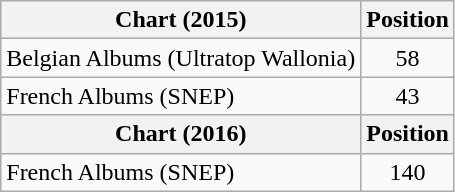<table class="wikitable">
<tr>
<th>Chart (2015)</th>
<th>Position</th>
</tr>
<tr>
<td>Belgian Albums (Ultratop Wallonia)</td>
<td style="text-align:center">58</td>
</tr>
<tr>
<td>French Albums (SNEP)</td>
<td style="text-align:center">43</td>
</tr>
<tr>
<th>Chart (2016)</th>
<th>Position</th>
</tr>
<tr>
<td>French Albums (SNEP)</td>
<td style="text-align:center">140</td>
</tr>
</table>
